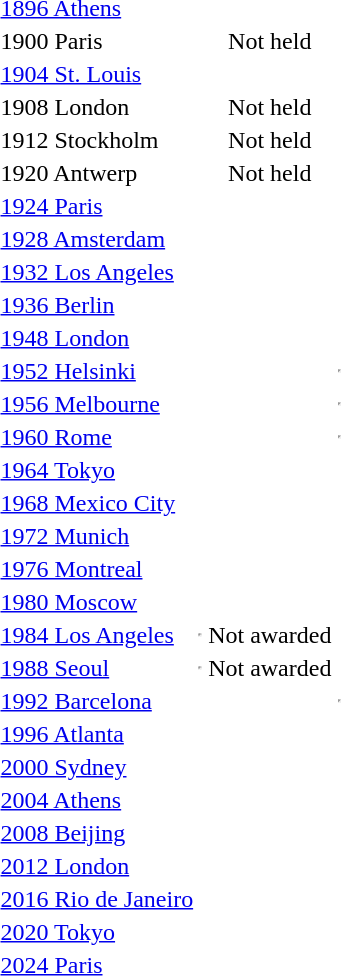<table>
<tr>
<td><a href='#'>1896 Athens</a><br></td>
<td></td>
<td></td>
<td></td>
</tr>
<tr>
<td>1900 Paris</td>
<td colspan=3 align=center>Not held</td>
</tr>
<tr>
<td><a href='#'>1904 St. Louis</a><br></td>
<td></td>
<td></td>
<td></td>
</tr>
<tr>
<td>1908 London</td>
<td colspan=3 align=center>Not held</td>
</tr>
<tr>
<td>1912 Stockholm</td>
<td colspan=3 align=center>Not held</td>
</tr>
<tr>
<td>1920 Antwerp</td>
<td colspan=3 align=center>Not held</td>
</tr>
<tr>
<td><a href='#'>1924 Paris</a><br></td>
<td></td>
<td></td>
<td></td>
</tr>
<tr>
<td><a href='#'>1928 Amsterdam</a><br></td>
<td></td>
<td></td>
<td></td>
</tr>
<tr>
<td><a href='#'>1932 Los Angeles</a><br></td>
<td></td>
<td></td>
<td></td>
</tr>
<tr>
<td><a href='#'>1936 Berlin</a><br></td>
<td></td>
<td></td>
<td></td>
</tr>
<tr>
<td><a href='#'>1948 London</a><br></td>
<td></td>
<td></td>
<td></td>
</tr>
<tr>
<td><a href='#'>1952 Helsinki</a><br></td>
<td></td>
<td></td>
<td><hr></td>
</tr>
<tr>
<td><a href='#'>1956 Melbourne</a><br></td>
<td></td>
<td></td>
<td><hr></td>
</tr>
<tr>
<td><a href='#'>1960 Rome</a><br></td>
<td></td>
<td></td>
<td><hr></td>
</tr>
<tr>
<td><a href='#'>1964 Tokyo</a><br></td>
<td></td>
<td></td>
<td></td>
</tr>
<tr>
<td><a href='#'>1968 Mexico City</a><br></td>
<td></td>
<td></td>
<td></td>
</tr>
<tr>
<td><a href='#'>1972 Munich</a><br></td>
<td></td>
<td></td>
<td></td>
</tr>
<tr>
<td><a href='#'>1976 Montreal</a><br></td>
<td></td>
<td></td>
<td></td>
</tr>
<tr>
<td><a href='#'>1980 Moscow</a><br></td>
<td></td>
<td></td>
<td></td>
</tr>
<tr>
<td><a href='#'>1984 Los Angeles</a><br></td>
<td><hr></td>
<td>Not awarded</td>
<td></td>
</tr>
<tr>
<td><a href='#'>1988 Seoul</a><br></td>
<td><hr></td>
<td>Not awarded</td>
<td></td>
</tr>
<tr>
<td><a href='#'>1992 Barcelona</a><br></td>
<td></td>
<td></td>
<td><hr></td>
</tr>
<tr>
<td><a href='#'>1996 Atlanta</a><br></td>
<td></td>
<td></td>
<td></td>
</tr>
<tr>
<td><a href='#'>2000 Sydney</a><br></td>
<td></td>
<td></td>
<td></td>
</tr>
<tr>
<td><a href='#'>2004 Athens</a><br></td>
<td></td>
<td></td>
<td></td>
</tr>
<tr>
<td><a href='#'>2008 Beijing</a><br></td>
<td></td>
<td></td>
<td></td>
</tr>
<tr>
<td><a href='#'>2012 London</a><br></td>
<td></td>
<td></td>
<td></td>
</tr>
<tr>
<td><a href='#'>2016 Rio de Janeiro</a><br></td>
<td></td>
<td></td>
<td></td>
</tr>
<tr>
<td><a href='#'>2020 Tokyo</a><br></td>
<td></td>
<td></td>
<td></td>
</tr>
<tr>
<td><a href='#'>2024 Paris</a><br></td>
<td></td>
<td></td>
<td></td>
</tr>
</table>
